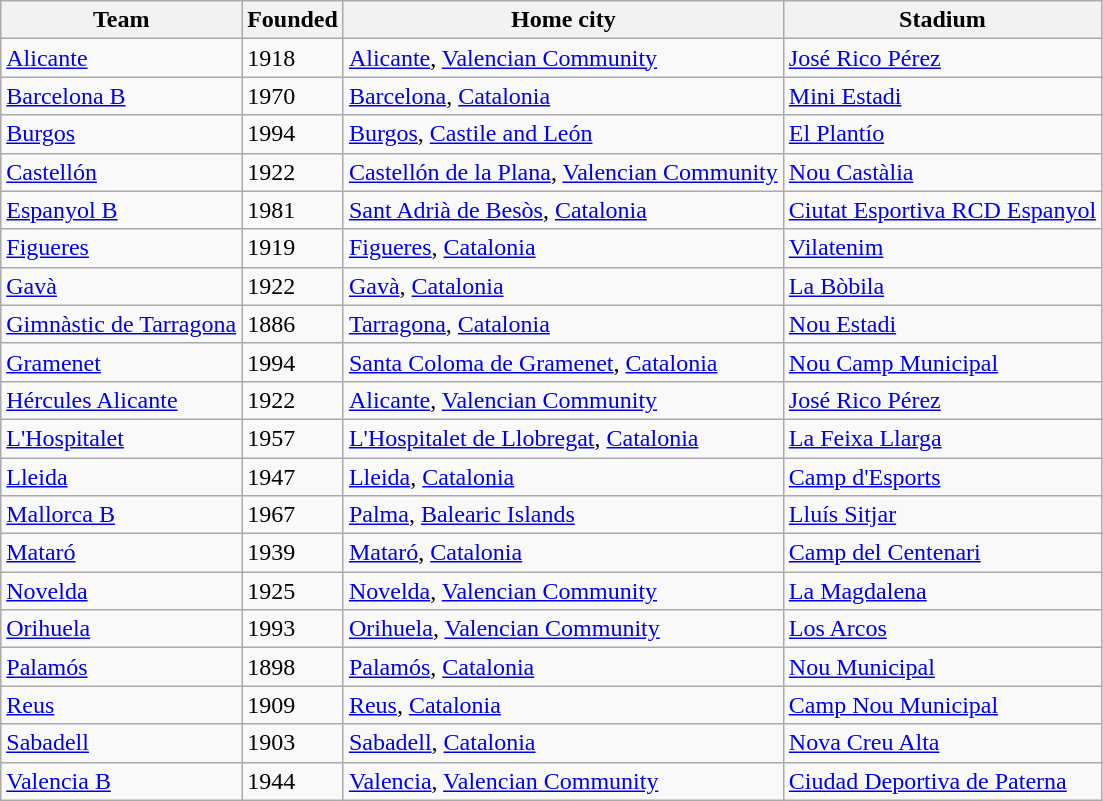<table class="wikitable sortable">
<tr>
<th>Team</th>
<th>Founded</th>
<th>Home city</th>
<th>Stadium</th>
</tr>
<tr>
<td><a href='#'>Alicante</a></td>
<td>1918</td>
<td><a href='#'>Alicante</a>, <a href='#'>Valencian Community</a></td>
<td><a href='#'>José Rico Pérez</a></td>
</tr>
<tr>
<td><a href='#'>Barcelona B</a></td>
<td>1970</td>
<td><a href='#'>Barcelona</a>, <a href='#'>Catalonia</a></td>
<td><a href='#'>Mini Estadi</a></td>
</tr>
<tr>
<td><a href='#'>Burgos</a></td>
<td>1994</td>
<td><a href='#'>Burgos</a>, <a href='#'>Castile and León</a></td>
<td><a href='#'>El Plantío</a></td>
</tr>
<tr>
<td><a href='#'>Castellón</a></td>
<td>1922</td>
<td><a href='#'>Castellón de la Plana</a>, <a href='#'>Valencian Community</a></td>
<td><a href='#'>Nou Castàlia</a></td>
</tr>
<tr>
<td><a href='#'>Espanyol B</a></td>
<td>1981</td>
<td><a href='#'>Sant Adrià de Besòs</a>, <a href='#'>Catalonia</a></td>
<td><a href='#'>Ciutat Esportiva RCD Espanyol</a></td>
</tr>
<tr>
<td><a href='#'>Figueres</a></td>
<td>1919</td>
<td><a href='#'>Figueres</a>, <a href='#'>Catalonia</a></td>
<td><a href='#'>Vilatenim</a></td>
</tr>
<tr>
<td><a href='#'>Gavà</a></td>
<td>1922</td>
<td><a href='#'>Gavà</a>, <a href='#'>Catalonia</a></td>
<td><a href='#'>La Bòbila</a></td>
</tr>
<tr>
<td><a href='#'>Gimnàstic de Tarragona</a></td>
<td>1886</td>
<td><a href='#'>Tarragona</a>, <a href='#'>Catalonia</a></td>
<td><a href='#'>Nou Estadi</a></td>
</tr>
<tr>
<td><a href='#'>Gramenet</a></td>
<td>1994</td>
<td><a href='#'>Santa Coloma de Gramenet</a>, <a href='#'>Catalonia</a></td>
<td><a href='#'>Nou Camp Municipal</a></td>
</tr>
<tr>
<td><a href='#'>Hércules Alicante</a></td>
<td>1922</td>
<td><a href='#'>Alicante</a>, <a href='#'>Valencian Community</a></td>
<td><a href='#'>José Rico Pérez</a></td>
</tr>
<tr>
<td><a href='#'>L'Hospitalet</a></td>
<td>1957</td>
<td><a href='#'>L'Hospitalet de Llobregat</a>, <a href='#'>Catalonia</a></td>
<td><a href='#'>La Feixa Llarga</a></td>
</tr>
<tr>
<td><a href='#'>Lleida</a></td>
<td>1947</td>
<td><a href='#'>Lleida</a>, <a href='#'>Catalonia</a></td>
<td><a href='#'>Camp d'Esports</a></td>
</tr>
<tr>
<td><a href='#'>Mallorca B</a></td>
<td>1967</td>
<td><a href='#'>Palma</a>, <a href='#'>Balearic Islands</a></td>
<td><a href='#'>Lluís Sitjar</a></td>
</tr>
<tr>
<td><a href='#'>Mataró</a></td>
<td>1939</td>
<td><a href='#'>Mataró</a>, <a href='#'>Catalonia</a></td>
<td><a href='#'>Camp del Centenari</a></td>
</tr>
<tr>
<td><a href='#'>Novelda</a></td>
<td>1925</td>
<td><a href='#'>Novelda</a>, <a href='#'>Valencian Community</a></td>
<td><a href='#'>La Magdalena</a></td>
</tr>
<tr>
<td><a href='#'>Orihuela</a></td>
<td>1993</td>
<td><a href='#'>Orihuela</a>, <a href='#'>Valencian Community</a></td>
<td><a href='#'>Los Arcos</a></td>
</tr>
<tr>
<td><a href='#'>Palamós</a></td>
<td>1898</td>
<td><a href='#'>Palamós</a>, <a href='#'>Catalonia</a></td>
<td><a href='#'>Nou Municipal</a></td>
</tr>
<tr>
<td><a href='#'>Reus</a></td>
<td>1909</td>
<td><a href='#'>Reus</a>, <a href='#'>Catalonia</a></td>
<td><a href='#'>Camp Nou Municipal</a></td>
</tr>
<tr>
<td><a href='#'>Sabadell</a></td>
<td>1903</td>
<td><a href='#'>Sabadell</a>, <a href='#'>Catalonia</a></td>
<td><a href='#'>Nova Creu Alta</a></td>
</tr>
<tr>
<td><a href='#'>Valencia B</a></td>
<td>1944</td>
<td><a href='#'>Valencia</a>, <a href='#'>Valencian Community</a></td>
<td><a href='#'>Ciudad Deportiva de Paterna</a></td>
</tr>
</table>
